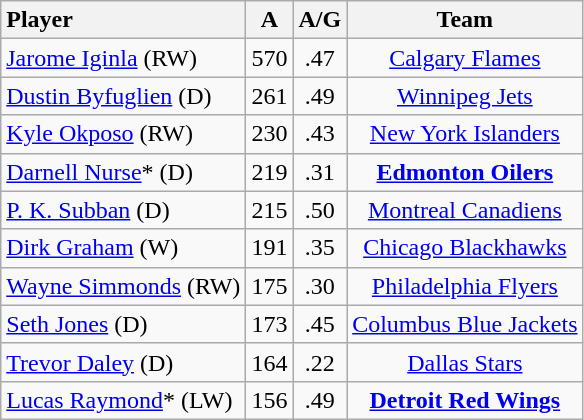<table class="wikitable" style="text-align:center;">
<tr>
<th style="text-align:left;">Player</th>
<th>A</th>
<th>A/G</th>
<th scope="col">Team</th>
</tr>
<tr>
<td style="text-align:left;"><a href='#'>Jarome Iginla</a> (RW)</td>
<td>570</td>
<td>.47</td>
<td><a href='#'>Calgary Flames</a></td>
</tr>
<tr>
<td style="text-align:left;"><a href='#'>Dustin Byfuglien</a> (D)</td>
<td>261</td>
<td>.49</td>
<td><a href='#'>Winnipeg Jets</a></td>
</tr>
<tr>
<td style="text-align:left;"><a href='#'>Kyle Okposo</a> (RW)</td>
<td>230</td>
<td>.43</td>
<td><a href='#'>New York Islanders</a></td>
</tr>
<tr>
<td style="text-align:left;"><a href='#'>Darnell Nurse</a>* (D)</td>
<td>219</td>
<td>.31</td>
<td><strong><a href='#'>Edmonton Oilers</a></strong></td>
</tr>
<tr>
<td style="text-align:left;"><a href='#'>P. K. Subban</a> (D)</td>
<td>215</td>
<td>.50</td>
<td><a href='#'>Montreal Canadiens</a></td>
</tr>
<tr>
<td style="text-align:left;"><a href='#'>Dirk Graham</a> (W)</td>
<td>191</td>
<td>.35</td>
<td><a href='#'>Chicago Blackhawks</a></td>
</tr>
<tr>
<td style="text-align:left;"><a href='#'>Wayne Simmonds</a> (RW)</td>
<td>175</td>
<td>.30</td>
<td><a href='#'>Philadelphia Flyers</a></td>
</tr>
<tr>
<td style="text-align:left;"><a href='#'>Seth Jones</a> (D)</td>
<td>173</td>
<td>.45</td>
<td><a href='#'>Columbus Blue Jackets</a></td>
</tr>
<tr>
<td style="text-align:left;"><a href='#'>Trevor Daley</a> (D)</td>
<td>164</td>
<td>.22</td>
<td><a href='#'>Dallas Stars</a></td>
</tr>
<tr>
<td style="text-align:left;"><a href='#'>Lucas Raymond</a>* (LW)</td>
<td>156</td>
<td>.49</td>
<td><strong><a href='#'>Detroit Red Wings</a></strong></td>
</tr>
</table>
